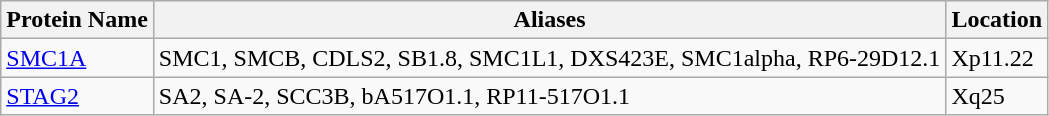<table class="wikitable">
<tr>
<th>Protein Name</th>
<th>Aliases</th>
<th>Location</th>
</tr>
<tr>
<td><a href='#'>SMC1A</a></td>
<td>SMC1, SMCB, CDLS2, SB1.8, SMC1L1, DXS423E, SMC1alpha, RP6-29D12.1</td>
<td>Xp11.22</td>
</tr>
<tr>
<td><a href='#'>STAG2</a></td>
<td>SA2, SA-2, SCC3B, bA517O1.1, RP11-517O1.1</td>
<td>Xq25</td>
</tr>
</table>
